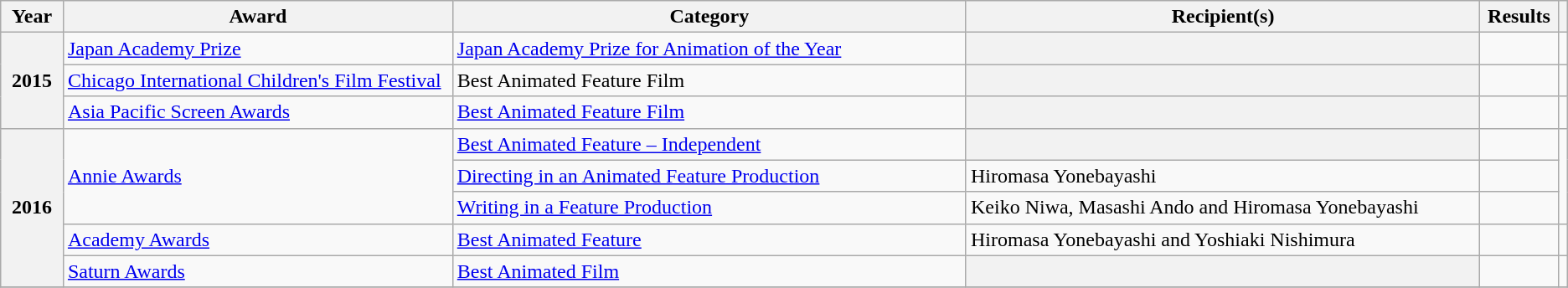<table class="wikitable plainrowheaders">
<tr>
<th style="width:4%;">Year</th>
<th style="width:25%;">Award</th>
<th style="width:33%;">Category</th>
<th style="width:33%;">Recipient(s)</th>
<th style="width:5%;">Results</th>
<th style="width:5%;"></th>
</tr>
<tr>
<th scope="row" rowspan="3">2015</th>
<td><a href='#'>Japan Academy Prize</a></td>
<td><a href='#'>Japan Academy Prize for Animation of the Year</a></td>
<th></th>
<td></td>
<td></td>
</tr>
<tr>
<td><a href='#'>Chicago International Children's Film Festival</a></td>
<td>Best Animated Feature Film</td>
<th></th>
<td></td>
<td></td>
</tr>
<tr>
<td><a href='#'>Asia Pacific Screen Awards</a></td>
<td><a href='#'>Best Animated Feature Film</a></td>
<th></th>
<td></td>
<td></td>
</tr>
<tr>
<th scope="row" rowspan="5">2016</th>
<td rowspan="3"><a href='#'>Annie Awards</a></td>
<td><a href='#'>Best Animated Feature – Independent</a></td>
<th></th>
<td></td>
<td rowspan="3"></td>
</tr>
<tr>
<td><a href='#'>Directing in an Animated Feature Production</a></td>
<td>Hiromasa Yonebayashi</td>
<td></td>
</tr>
<tr>
<td><a href='#'>Writing in a Feature Production</a></td>
<td>Keiko Niwa, Masashi Ando and Hiromasa Yonebayashi</td>
<td></td>
</tr>
<tr>
<td><a href='#'>Academy Awards</a></td>
<td><a href='#'>Best Animated Feature</a></td>
<td>Hiromasa Yonebayashi and Yoshiaki Nishimura</td>
<td></td>
<td></td>
</tr>
<tr>
<td><a href='#'>Saturn Awards</a></td>
<td><a href='#'>Best Animated Film</a></td>
<th></th>
<td></td>
<td></td>
</tr>
<tr>
</tr>
</table>
